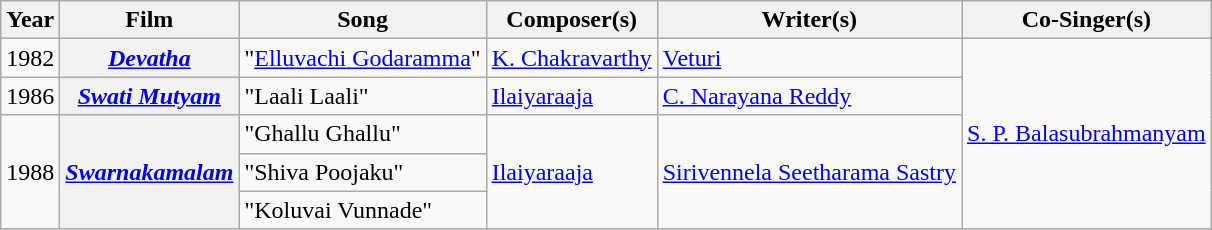<table class="wikitable sortable">
<tr>
<th>Year</th>
<th>Film</th>
<th>Song</th>
<th>Composer(s)</th>
<th>Writer(s)</th>
<th>Co-Singer(s)</th>
</tr>
<tr>
<td>1982</td>
<th><em><a href='#'>Devatha</a></em></th>
<td>"<a href='#'>Elluvachi Godaramma</a>"</td>
<td><a href='#'>K. Chakravarthy</a></td>
<td><a href='#'>Veturi</a></td>
<td rowspan="5"><a href='#'>S. P. Balasubrahmanyam</a></td>
</tr>
<tr>
<td>1986</td>
<th><em><a href='#'>Swati Mutyam</a></em></th>
<td>"Laali Laali"</td>
<td><a href='#'>Ilaiyaraaja</a></td>
<td><a href='#'>C. Narayana Reddy</a></td>
</tr>
<tr>
<td rowspan="3">1988</td>
<th rowspan="3"><em><a href='#'>Swarnakamalam</a></em></th>
<td>"Ghallu Ghallu"</td>
<td rowspan="3"><a href='#'>Ilaiyaraaja</a></td>
<td rowspan="3"><a href='#'>Sirivennela Seetharama Sastry</a></td>
</tr>
<tr>
<td>"Shiva Poojaku"</td>
</tr>
<tr>
<td>"Koluvai Vunnade"</td>
</tr>
</table>
